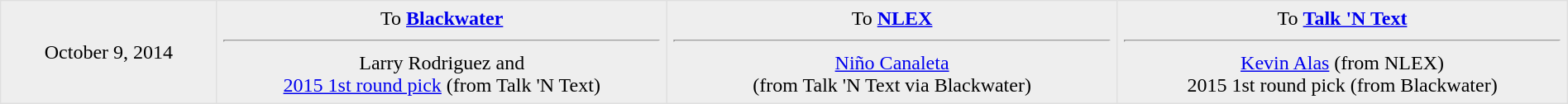<table border=1 style="border-collapse:collapse; text-align: center; width: 100%" bordercolor="#DFDFDF"  cellpadding="5">
<tr bgcolor="eeeeee">
<td style="width:12%">October 9, 2014</td>
<td style="width:25%" valign="top">To <strong><a href='#'>Blackwater</a></strong><hr>Larry Rodriguez and<br> <a href='#'>2015 1st round pick</a> (from Talk 'N Text)</td>
<td style="width:25%" valign="top">To <strong><a href='#'>NLEX</a></strong><hr><a href='#'>Niño Canaleta</a><br>(from Talk 'N Text via Blackwater)</td>
<td style="width:25%" valign="top">To <strong><a href='#'>Talk 'N Text</a></strong><hr><a href='#'>Kevin Alas</a> (from NLEX)<br>2015 1st round pick (from Blackwater)</td>
</tr>
</table>
